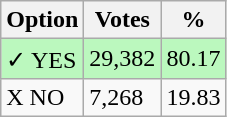<table class="wikitable">
<tr>
<th>Option</th>
<th>Votes</th>
<th>%</th>
</tr>
<tr>
<td style=background:#bbf8be>✓ YES</td>
<td style=background:#bbf8be>29,382</td>
<td style=background:#bbf8be>80.17</td>
</tr>
<tr>
<td>X NO</td>
<td>7,268</td>
<td>19.83</td>
</tr>
</table>
